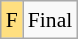<table class="wikitable" style="margin:0.5em auto; font-size:90%; line-height:1.25em;">
<tr>
<td bgcolor="#FFDF80" align=center>F</td>
<td>Final</td>
</tr>
</table>
